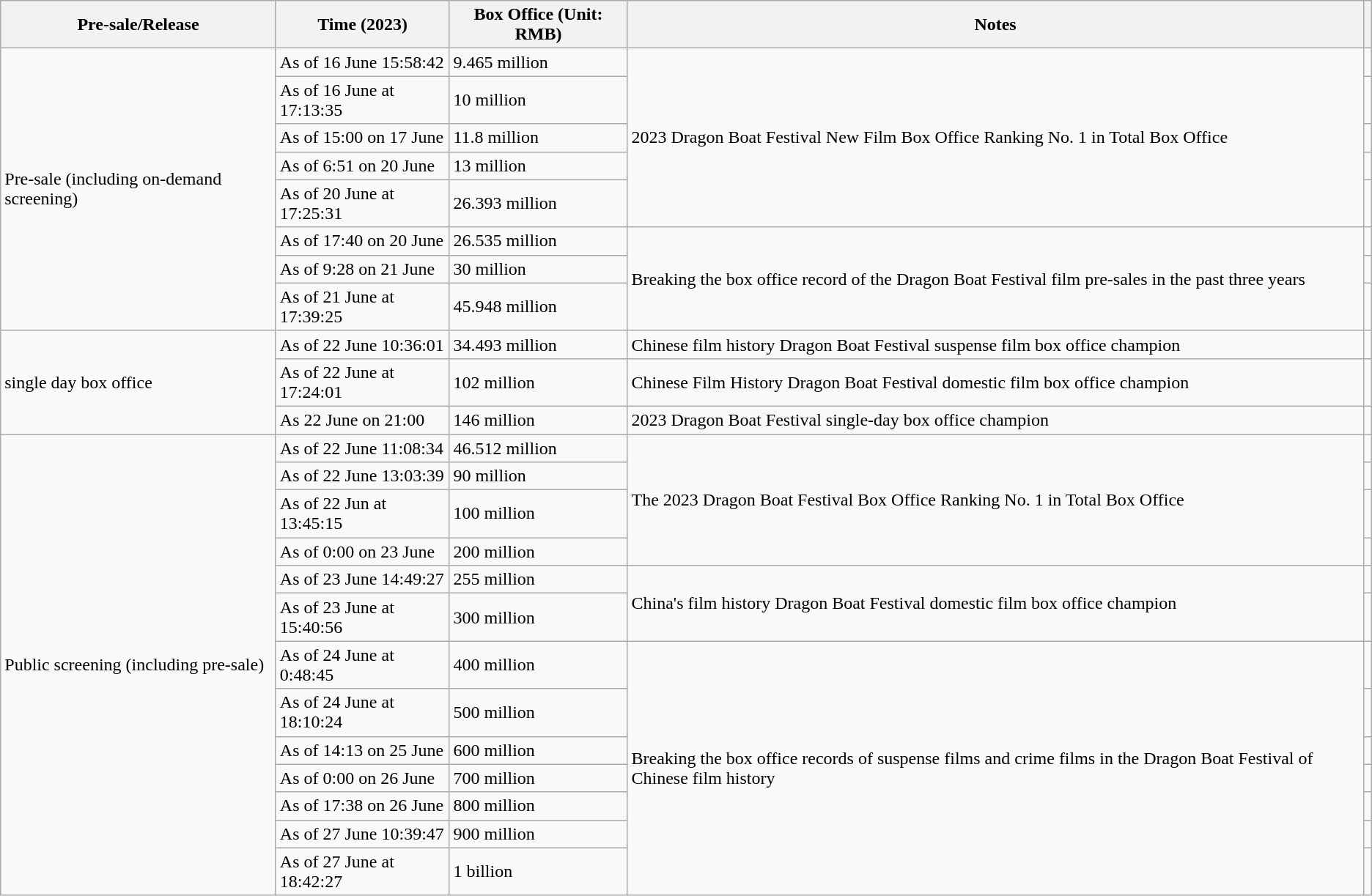<table class="wikitable">
<tr>
<th>Pre-sale/Release</th>
<th>Time (2023)</th>
<th>Box Office (Unit: RMB)</th>
<th>Notes</th>
<th></th>
</tr>
<tr>
<td rowspan="8">Pre-sale (including on-demand screening)</td>
<td>As of 16 June 15:58:42</td>
<td>9.465 million</td>
<td rowspan="5">2023 Dragon Boat Festival New Film Box Office Ranking No. 1 in Total Box Office</td>
<td></td>
</tr>
<tr>
<td>As of 16 June at 17:13:35</td>
<td>10 million</td>
<td></td>
</tr>
<tr>
<td>As of 15:00 on 17 June</td>
<td>11.8 million</td>
<td></td>
</tr>
<tr>
<td>As of 6:51 on 20 June</td>
<td>13 million</td>
<td></td>
</tr>
<tr>
<td>As of 20 June at 17:25:31</td>
<td>26.393 million</td>
<td></td>
</tr>
<tr>
<td>As of 17:40 on 20 June</td>
<td>26.535 million</td>
<td rowspan="3">Breaking the box office record of the Dragon Boat Festival film pre-sales in the past three years</td>
<td></td>
</tr>
<tr>
<td>As of 9:28 on 21 June</td>
<td>30 million</td>
<td></td>
</tr>
<tr>
<td>As of 21 June at 17:39:25</td>
<td>45.948 million</td>
<td></td>
</tr>
<tr>
<td rowspan="3">single day box office</td>
<td>As of 22 June 10:36:01</td>
<td>34.493 million</td>
<td>Chinese film history Dragon Boat Festival suspense film box office champion</td>
<td></td>
</tr>
<tr>
<td>As of 22 June at 17:24:01</td>
<td>102 million</td>
<td>Chinese Film History Dragon Boat Festival domestic film box office champion</td>
<td></td>
</tr>
<tr>
<td>As 22 June on 21:00</td>
<td>146 million</td>
<td>2023 Dragon Boat Festival single-day box office champion</td>
<td></td>
</tr>
<tr>
<td rowspan="13">Public screening (including pre-sale)</td>
<td>As of 22 June 11:08:34</td>
<td>46.512 million</td>
<td rowspan="4">The 2023 Dragon Boat Festival Box Office Ranking No. 1 in Total Box Office</td>
<td></td>
</tr>
<tr>
<td>As of 22 June 13:03:39</td>
<td>90 million</td>
<td></td>
</tr>
<tr>
<td>As of 22 Jun at 13:45:15</td>
<td>100 million</td>
<td></td>
</tr>
<tr>
<td>As of 0:00 on 23 June</td>
<td>200 million</td>
<td></td>
</tr>
<tr>
<td>As of 23 June 14:49:27</td>
<td>255 million</td>
<td rowspan="2">China's film history Dragon Boat Festival domestic film box office champion</td>
<td></td>
</tr>
<tr>
<td>As of 23 June at 15:40:56</td>
<td>300 million</td>
<td></td>
</tr>
<tr>
<td>As of 24 June at 0:48:45</td>
<td>400 million</td>
<td rowspan="7">Breaking the box office records of suspense films and crime films in the Dragon Boat Festival of Chinese film history</td>
<td></td>
</tr>
<tr>
<td>As of 24 June at 18:10:24</td>
<td>500 million</td>
<td></td>
</tr>
<tr>
<td>As of 14:13 on 25 June</td>
<td>600 million</td>
<td></td>
</tr>
<tr>
<td>As of 0:00 on 26 June</td>
<td>700 million</td>
<td></td>
</tr>
<tr>
<td>As of 17:38 on 26 June</td>
<td>800 million</td>
<td></td>
</tr>
<tr>
<td>As of 27 June 10:39:47</td>
<td>900 million</td>
<td></td>
</tr>
<tr>
<td>As of 27 June at 18:42:27</td>
<td>1 billion</td>
<td></td>
</tr>
</table>
